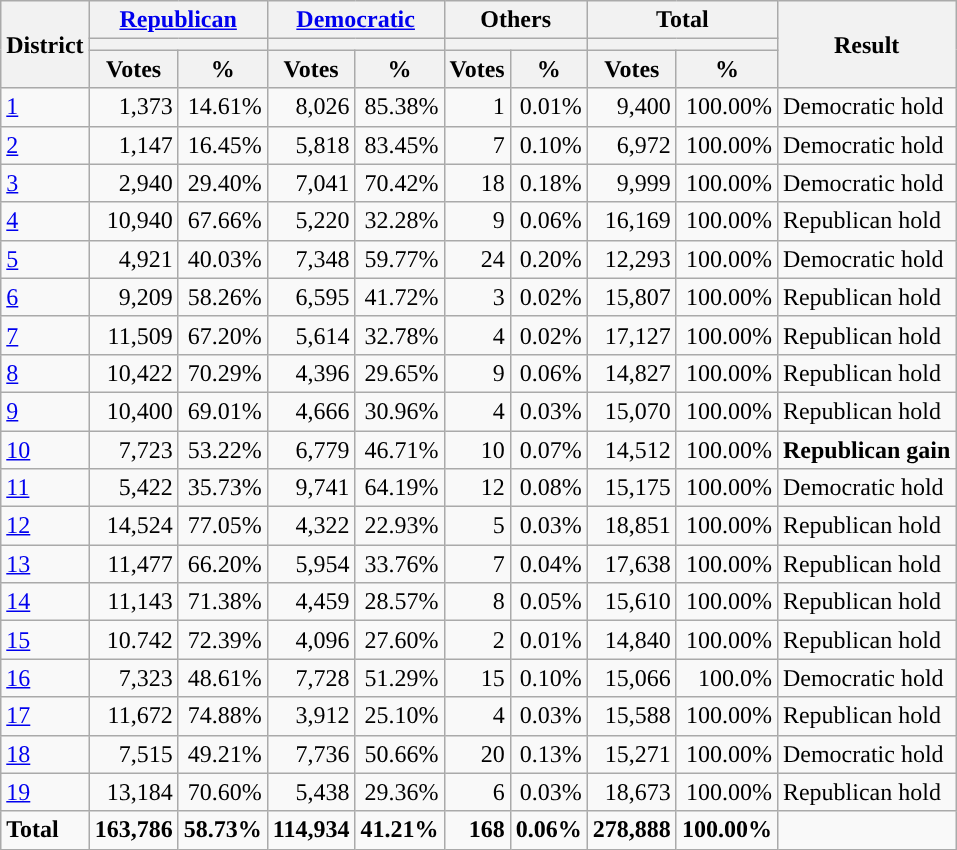<table class="wikitable plainrowheaders sortable" style="font-size:100%; text-align:right;">
<tr>
<th scope=col rowspan=3>District</th>
<th scope=col colspan=2><a href='#'>Republican</a></th>
<th scope=col colspan=2><a href='#'>Democratic</a></th>
<th scope=col colspan=2>Others</th>
<th scope=col colspan=2>Total</th>
<th scope=col rowspan=3>Result</th>
</tr>
<tr>
<th scope=col colspan=2 style="background:"></th>
<th scope=col colspan=2 style="background:"></th>
<th scope=col colspan=2></th>
<th scope=col colspan=2></th>
</tr>
<tr>
<th scope=col data-sort-type="number">Votes</th>
<th scope=col data-sort-type="number">%</th>
<th scope=col data-sort-type="number">Votes</th>
<th scope=col data-sort-type="number">%</th>
<th scope=col data-sort-type="number">Votes</th>
<th scope=col data-sort-type="number">%</th>
<th scope=col data-sort-type="number">Votes</th>
<th scope=col data-sort-type="number">%</th>
</tr>
<tr>
<td align=left><a href='#'>1</a></td>
<td>1,373</td>
<td>14.61%</td>
<td>8,026</td>
<td>85.38%</td>
<td>1</td>
<td>0.01%</td>
<td>9,400</td>
<td>100.00%</td>
<td align=left>Democratic hold</td>
</tr>
<tr>
<td align=left><a href='#'>2</a></td>
<td>1,147</td>
<td>16.45%</td>
<td>5,818</td>
<td>83.45%</td>
<td>7</td>
<td>0.10%</td>
<td>6,972</td>
<td>100.00%</td>
<td align=left>Democratic hold</td>
</tr>
<tr>
<td align=left><a href='#'>3</a></td>
<td>2,940</td>
<td>29.40%</td>
<td>7,041</td>
<td>70.42%</td>
<td>18</td>
<td>0.18%</td>
<td>9,999</td>
<td>100.00%</td>
<td align=left>Democratic hold</td>
</tr>
<tr>
<td align=left><a href='#'>4</a></td>
<td>10,940</td>
<td>67.66%</td>
<td>5,220</td>
<td>32.28%</td>
<td>9</td>
<td>0.06%</td>
<td>16,169</td>
<td>100.00%</td>
<td align=left>Republican hold</td>
</tr>
<tr>
<td align=left><a href='#'>5</a></td>
<td>4,921</td>
<td>40.03%</td>
<td>7,348</td>
<td>59.77%</td>
<td>24</td>
<td>0.20%</td>
<td>12,293</td>
<td>100.00%</td>
<td align=left>Democratic hold</td>
</tr>
<tr>
<td align=left><a href='#'>6</a></td>
<td>9,209</td>
<td>58.26%</td>
<td>6,595</td>
<td>41.72%</td>
<td>3</td>
<td>0.02%</td>
<td>15,807</td>
<td>100.00%</td>
<td align=left>Republican hold</td>
</tr>
<tr>
<td align=left><a href='#'>7</a></td>
<td>11,509</td>
<td>67.20%</td>
<td>5,614</td>
<td>32.78%</td>
<td>4</td>
<td>0.02%</td>
<td>17,127</td>
<td>100.00%</td>
<td align=left>Republican hold</td>
</tr>
<tr>
<td align=left><a href='#'>8</a></td>
<td>10,422</td>
<td>70.29%</td>
<td>4,396</td>
<td>29.65%</td>
<td>9</td>
<td>0.06%</td>
<td>14,827</td>
<td>100.00%</td>
<td align=left>Republican hold</td>
</tr>
<tr>
<td align=left><a href='#'>9</a></td>
<td>10,400</td>
<td>69.01%</td>
<td>4,666</td>
<td>30.96%</td>
<td>4</td>
<td>0.03%</td>
<td>15,070</td>
<td>100.00%</td>
<td align=left>Republican hold</td>
</tr>
<tr>
<td align=left><a href='#'>10</a></td>
<td>7,723</td>
<td>53.22%</td>
<td>6,779</td>
<td>46.71%</td>
<td>10</td>
<td>0.07%</td>
<td>14,512</td>
<td>100.00%</td>
<td align=left><strong>Republican gain</strong></td>
</tr>
<tr>
<td align=left><a href='#'>11</a></td>
<td>5,422</td>
<td>35.73%</td>
<td>9,741</td>
<td>64.19%</td>
<td>12</td>
<td>0.08%</td>
<td>15,175</td>
<td>100.00%</td>
<td align=left>Democratic hold</td>
</tr>
<tr>
<td align=left><a href='#'>12</a></td>
<td>14,524</td>
<td>77.05%</td>
<td>4,322</td>
<td>22.93%</td>
<td>5</td>
<td>0.03%</td>
<td>18,851</td>
<td>100.00%</td>
<td align=left>Republican hold</td>
</tr>
<tr>
<td align=left><a href='#'>13</a></td>
<td>11,477</td>
<td>66.20%</td>
<td>5,954</td>
<td>33.76%</td>
<td>7</td>
<td>0.04%</td>
<td>17,638</td>
<td>100.00%</td>
<td align=left>Republican hold</td>
</tr>
<tr>
<td align=left><a href='#'>14</a></td>
<td>11,143</td>
<td>71.38%</td>
<td>4,459</td>
<td>28.57%</td>
<td>8</td>
<td>0.05%</td>
<td>15,610</td>
<td>100.00%</td>
<td align=left>Republican hold</td>
</tr>
<tr>
<td align=left><a href='#'>15</a></td>
<td>10.742</td>
<td>72.39%</td>
<td>4,096</td>
<td>27.60%</td>
<td>2</td>
<td>0.01%</td>
<td>14,840</td>
<td>100.00%</td>
<td align=left>Republican hold</td>
</tr>
<tr>
<td align=left><a href='#'>16</a></td>
<td>7,323</td>
<td>48.61%</td>
<td>7,728</td>
<td>51.29%</td>
<td>15</td>
<td>0.10%</td>
<td>15,066</td>
<td>100.0%</td>
<td align=left>Democratic hold</td>
</tr>
<tr>
<td align=left><a href='#'>17</a></td>
<td>11,672</td>
<td>74.88%</td>
<td>3,912</td>
<td>25.10%</td>
<td>4</td>
<td>0.03%</td>
<td>15,588</td>
<td>100.00%</td>
<td align=left>Republican hold</td>
</tr>
<tr>
<td align=left><a href='#'>18</a></td>
<td>7,515</td>
<td>49.21%</td>
<td>7,736</td>
<td>50.66%</td>
<td>20</td>
<td>0.13%</td>
<td>15,271</td>
<td>100.00%</td>
<td align=left>Democratic hold</td>
</tr>
<tr>
<td align=left><a href='#'>19</a></td>
<td>13,184</td>
<td>70.60%</td>
<td>5,438</td>
<td>29.36%</td>
<td>6</td>
<td>0.03%</td>
<td>18,673</td>
<td>100.00%</td>
<td align=left>Republican hold</td>
</tr>
<tr class="sortbottom" style="font-weight:bold">
<td align=left>Total</td>
<td>163,786</td>
<td>58.73%</td>
<td>114,934</td>
<td>41.21%</td>
<td>168</td>
<td>0.06%</td>
<td>278,888</td>
<td>100.00%</td>
<td></td>
</tr>
</table>
